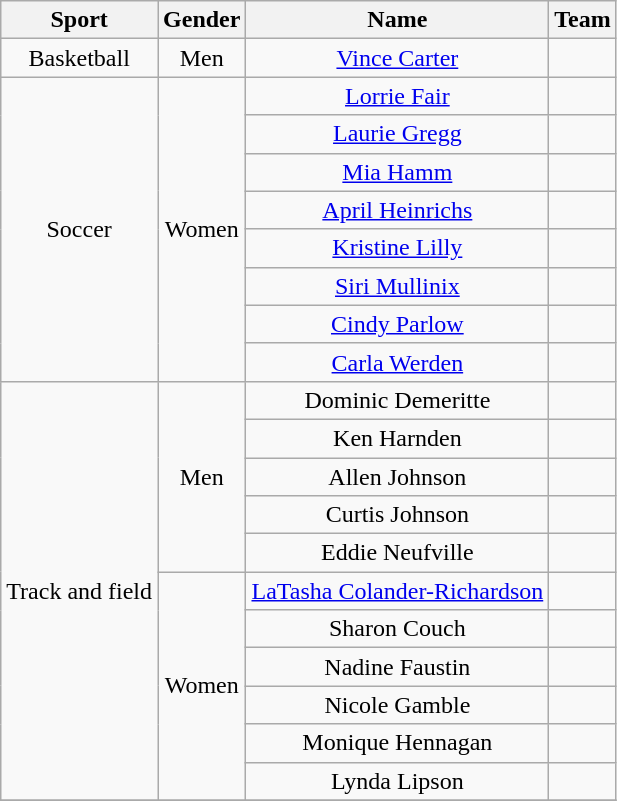<table class="wikitable" style="text-align: center;">
<tr>
<th>Sport</th>
<th>Gender</th>
<th>Name</th>
<th>Team</th>
</tr>
<tr>
<td>Basketball</td>
<td>Men</td>
<td><a href='#'>Vince Carter</a></td>
<td></td>
</tr>
<tr>
<td rowspan="8">Soccer</td>
<td rowspan="8">Women</td>
<td><a href='#'>Lorrie Fair</a></td>
<td></td>
</tr>
<tr>
<td><a href='#'>Laurie Gregg</a></td>
<td></td>
</tr>
<tr>
<td><a href='#'>Mia Hamm</a></td>
<td></td>
</tr>
<tr>
<td><a href='#'>April Heinrichs</a></td>
<td></td>
</tr>
<tr>
<td><a href='#'>Kristine Lilly</a></td>
<td></td>
</tr>
<tr>
<td><a href='#'>Siri Mullinix</a></td>
<td></td>
</tr>
<tr>
<td><a href='#'>Cindy Parlow</a></td>
<td></td>
</tr>
<tr>
<td><a href='#'>Carla Werden</a></td>
<td></td>
</tr>
<tr>
<td rowspan="11">Track and field</td>
<td rowspan="5">Men</td>
<td>Dominic Demeritte</td>
<td></td>
</tr>
<tr>
<td>Ken Harnden</td>
<td></td>
</tr>
<tr>
<td>Allen Johnson</td>
<td></td>
</tr>
<tr>
<td>Curtis Johnson</td>
<td></td>
</tr>
<tr>
<td>Eddie Neufville</td>
<td></td>
</tr>
<tr>
<td rowspan="6">Women</td>
<td><a href='#'>LaTasha Colander-Richardson</a></td>
<td></td>
</tr>
<tr>
<td>Sharon Couch</td>
<td></td>
</tr>
<tr>
<td>Nadine Faustin</td>
<td></td>
</tr>
<tr>
<td>Nicole Gamble</td>
<td></td>
</tr>
<tr>
<td>Monique Hennagan</td>
<td></td>
</tr>
<tr>
<td>Lynda Lipson</td>
<td></td>
</tr>
<tr>
</tr>
</table>
